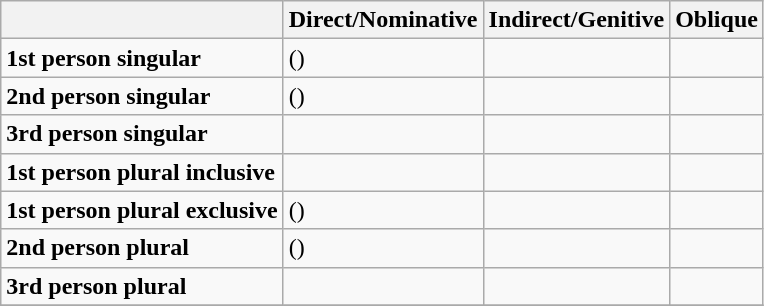<table class="wikitable">
<tr>
<th> </th>
<th>Direct/Nominative</th>
<th>Indirect/Genitive</th>
<th>Oblique</th>
</tr>
<tr>
<td><strong>1st person singular</strong></td>
<td> ()</td>
<td></td>
<td></td>
</tr>
<tr>
<td><strong>2nd person singular</strong></td>
<td> ()</td>
<td></td>
<td></td>
</tr>
<tr>
<td><strong>3rd person singular</strong></td>
<td></td>
<td></td>
<td></td>
</tr>
<tr>
<td><strong>1st person plural inclusive</strong></td>
<td></td>
<td></td>
<td></td>
</tr>
<tr>
<td><strong>1st person plural exclusive</strong></td>
<td> ()</td>
<td></td>
<td></td>
</tr>
<tr>
<td><strong>2nd person plural</strong></td>
<td> ()</td>
<td></td>
<td></td>
</tr>
<tr>
<td><strong>3rd person plural</strong></td>
<td></td>
<td></td>
<td></td>
</tr>
<tr>
</tr>
</table>
